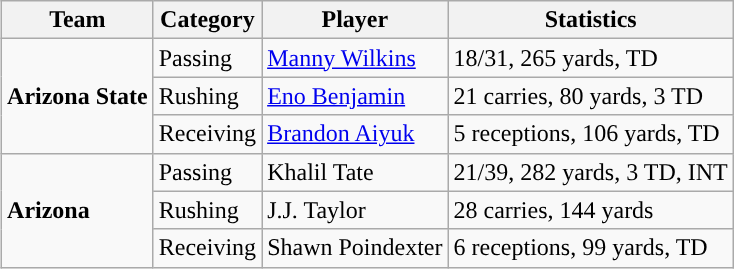<table class="wikitable" style="float: right;">
<tr>
<th>Team</th>
<th>Category</th>
<th>Player</th>
<th>Statistics</th>
</tr>
<tr>
<td rowspan=3><strong>Arizona State</strong></td>
<td>Passing</td>
<td><a href='#'>Manny Wilkins</a></td>
<td>18/31, 265 yards, TD</td>
</tr>
<tr>
<td>Rushing</td>
<td><a href='#'>Eno Benjamin</a></td>
<td>21 carries, 80 yards, 3 TD</td>
</tr>
<tr>
<td>Receiving</td>
<td><a href='#'>Brandon Aiyuk</a></td>
<td>5 receptions, 106 yards, TD</td>
</tr>
<tr>
<td rowspan=3><strong>Arizona</strong></td>
<td>Passing</td>
<td>Khalil Tate</td>
<td>21/39, 282 yards, 3 TD, INT</td>
</tr>
<tr>
<td>Rushing</td>
<td>J.J. Taylor</td>
<td>28 carries, 144 yards</td>
</tr>
<tr>
<td>Receiving</td>
<td>Shawn Poindexter</td>
<td>6 receptions, 99 yards, TD</td>
</tr>
</table>
